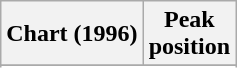<table class="wikitable sortable">
<tr>
<th>Chart (1996)</th>
<th>Peak<br>position</th>
</tr>
<tr>
</tr>
<tr>
</tr>
<tr>
</tr>
<tr>
</tr>
</table>
